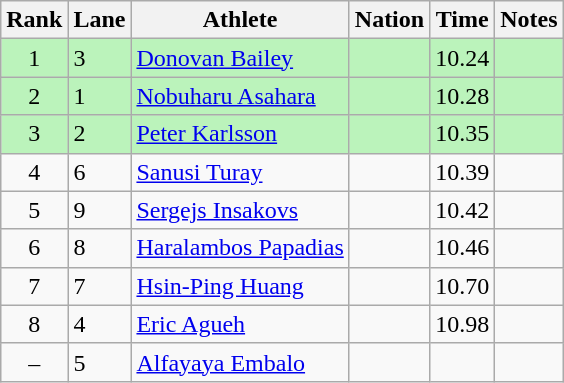<table class="wikitable sortable">
<tr>
<th>Rank</th>
<th>Lane</th>
<th>Athlete</th>
<th>Nation</th>
<th>Time</th>
<th>Notes</th>
</tr>
<tr style="background:#bbf3bb;">
<td align="center">1</td>
<td>3</td>
<td><a href='#'>Donovan Bailey</a></td>
<td></td>
<td align="center">10.24</td>
<td align=center></td>
</tr>
<tr style="background:#bbf3bb;">
<td align="center">2</td>
<td>1</td>
<td><a href='#'>Nobuharu Asahara</a></td>
<td></td>
<td align="center">10.28</td>
<td align=center></td>
</tr>
<tr style="background:#bbf3bb;">
<td align="center">3</td>
<td>2</td>
<td><a href='#'>Peter Karlsson</a></td>
<td></td>
<td align="center">10.35</td>
<td align=center></td>
</tr>
<tr>
<td align="center">4</td>
<td>6</td>
<td><a href='#'>Sanusi Turay</a></td>
<td></td>
<td align="center">10.39</td>
<td></td>
</tr>
<tr>
<td align="center">5</td>
<td>9</td>
<td><a href='#'>Sergejs Insakovs</a></td>
<td></td>
<td align="center">10.42</td>
<td></td>
</tr>
<tr>
<td align="center">6</td>
<td>8</td>
<td><a href='#'>Haralambos Papadias</a></td>
<td></td>
<td align="center">10.46</td>
<td></td>
</tr>
<tr>
<td align="center">7</td>
<td>7</td>
<td><a href='#'>Hsin-Ping Huang</a></td>
<td></td>
<td align="center">10.70</td>
<td></td>
</tr>
<tr>
<td align="center">8</td>
<td>4</td>
<td><a href='#'>Eric Agueh</a></td>
<td></td>
<td align="center">10.98</td>
<td></td>
</tr>
<tr>
<td align="center" data-sort-value=9>–</td>
<td>5</td>
<td><a href='#'>Alfayaya Embalo</a></td>
<td></td>
<td align="center"></td>
<td></td>
</tr>
</table>
